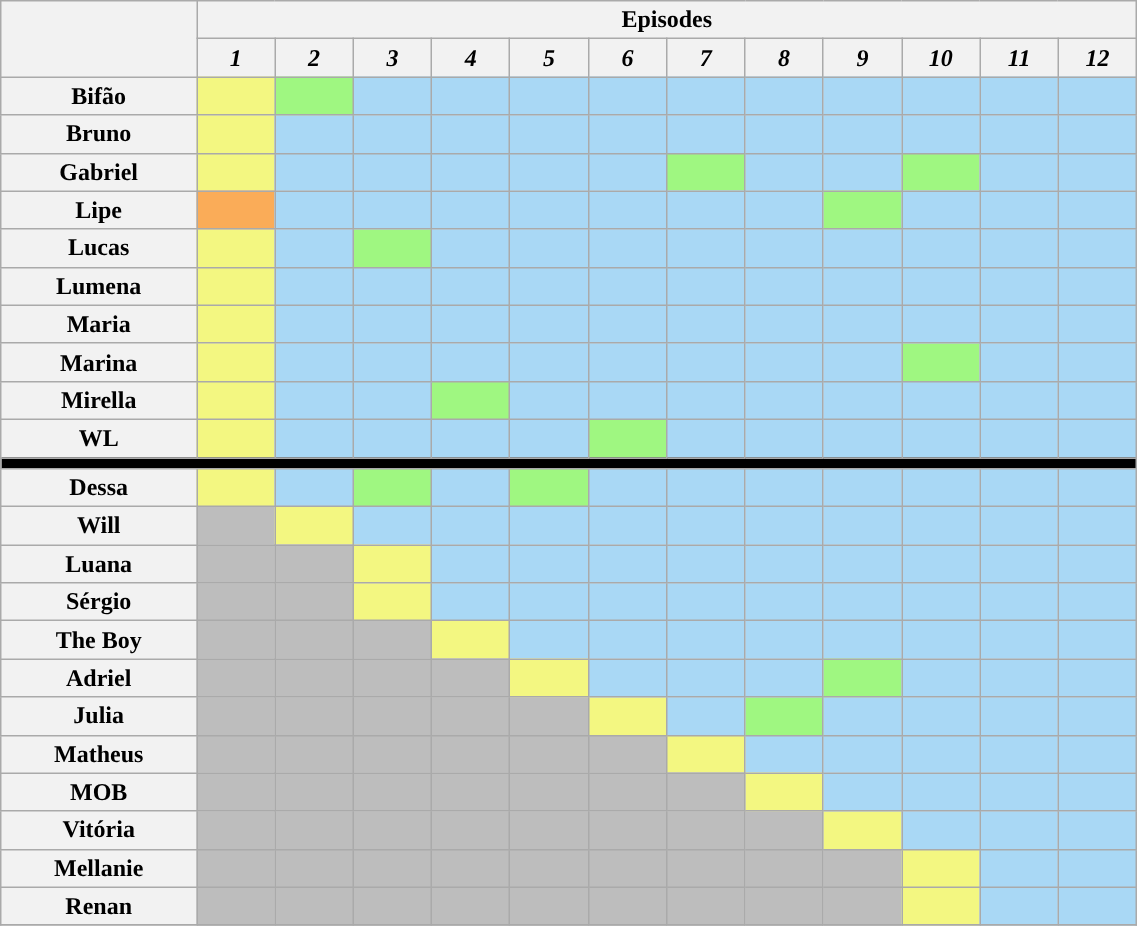<table class="wikitable" style="text-align:center; font-size:100%; width: 60%">
<tr>
<th rowspan="02" width="15%"></th>
<th colspan="12">Episodes</th>
</tr>
<tr>
<th width="6%"><em>1</em></th>
<th width="6%"><em>2</em></th>
<th width="6%"><em>3</em></th>
<th width="6%"><em>4</em></th>
<th width="6%"><em>5</em></th>
<th width="6%"><em>6</em></th>
<th width="6%"><em>7</em></th>
<th width="6%"><em>8</em></th>
<th width="6%"><em>9</em></th>
<th width="6%"><em>10</em></th>
<th width="6%"><em>11</em></th>
<th width="6%"><em>12</em></th>
</tr>
<tr>
<th>Bifão</th>
<td bgcolor="F3F781"></td>
<td bgcolor="9FF781"></td>
<td bgcolor="A9D8F5"></td>
<td bgcolor="A9D8F5"></td>
<td bgcolor="A9D8F5"></td>
<td bgcolor="A9D8F5"></td>
<td bgcolor="A9D8F5"></td>
<td bgcolor="A9D8F5"></td>
<td bgcolor="A9D8F5"></td>
<td bgcolor="A9D8F5"></td>
<td bgcolor="A9D8F5"></td>
<td bgcolor="A9D8F5"></td>
</tr>
<tr>
<th>Bruno</th>
<td bgcolor="F3F781"></td>
<td bgcolor="A9D8F5"></td>
<td bgcolor="A9D8F5"></td>
<td bgcolor="A9D8F5"></td>
<td bgcolor="A9D8F5"></td>
<td bgcolor="A9D8F5"></td>
<td bgcolor="A9D8F5"></td>
<td bgcolor="A9D8F5"></td>
<td bgcolor="A9D8F5"></td>
<td bgcolor="A9D8F5"></td>
<td bgcolor="A9D8F5"></td>
<td bgcolor="A9D8F5"></td>
</tr>
<tr>
<th>Gabriel</th>
<td bgcolor="F3F781"></td>
<td bgcolor="A9D8F5"></td>
<td bgcolor="A9D8F5"></td>
<td bgcolor="A9D8F5"></td>
<td bgcolor="A9D8F5"></td>
<td bgcolor="A9D8F5"></td>
<td bgcolor="9FF781"></td>
<td bgcolor="A9D8F5"></td>
<td bgcolor="A9D8F5"></td>
<td bgcolor="9FF781"></td>
<td bgcolor="A9D8F5"></td>
<td bgcolor="A9D8F5"></td>
</tr>
<tr>
<th>Lipe</th>
<td bgcolor="FAAC58"></td>
<td bgcolor="A9D8F5"></td>
<td bgcolor="A9D8F5"></td>
<td bgcolor="A9D8F5"></td>
<td bgcolor="A9D8F5"></td>
<td bgcolor="A9D8F5"></td>
<td bgcolor="A9D8F5"></td>
<td bgcolor="A9D8F5"></td>
<td bgcolor="9FF781"></td>
<td bgcolor="A9D8F5"></td>
<td bgcolor="A9D8F5"></td>
<td bgcolor="A9D8F5"></td>
</tr>
<tr>
<th>Lucas</th>
<td bgcolor="F3F781"></td>
<td bgcolor="A9D8F5"></td>
<td bgcolor="9FF781"></td>
<td bgcolor="A9D8F5"></td>
<td bgcolor="A9D8F5"></td>
<td bgcolor="A9D8F5"></td>
<td bgcolor="A9D8F5"></td>
<td bgcolor="A9D8F5"></td>
<td bgcolor="A9D8F5"></td>
<td bgcolor="A9D8F5"></td>
<td bgcolor="A9D8F5"></td>
<td bgcolor="A9D8F5"></td>
</tr>
<tr>
<th>Lumena</th>
<td bgcolor="F3F781"></td>
<td bgcolor="A9D8F5"></td>
<td bgcolor="A9D8F5"></td>
<td bgcolor="A9D8F5"></td>
<td bgcolor="A9D8F5"></td>
<td bgcolor="A9D8F5"></td>
<td bgcolor="A9D8F5"></td>
<td bgcolor="A9D8F5"></td>
<td bgcolor="A9D8F5"></td>
<td bgcolor="A9D8F5"></td>
<td bgcolor="A9D8F5"></td>
<td bgcolor="A9D8F5"></td>
</tr>
<tr>
<th>Maria</th>
<td bgcolor="F3F781"></td>
<td bgcolor="A9D8F5"></td>
<td bgcolor="A9D8F5"></td>
<td bgcolor="A9D8F5"></td>
<td bgcolor="A9D8F5"></td>
<td bgcolor="A9D8F5"></td>
<td bgcolor="A9D8F5"></td>
<td bgcolor="A9D8F5"></td>
<td bgcolor="A9D8F5"></td>
<td bgcolor="A9D8F5"></td>
<td bgcolor="A9D8F5"></td>
<td bgcolor="A9D8F5"></td>
</tr>
<tr>
<th>Marina</th>
<td bgcolor="F3F781"></td>
<td bgcolor="A9D8F5"></td>
<td bgcolor="A9D8F5"></td>
<td bgcolor="A9D8F5"></td>
<td bgcolor="A9D8F5"></td>
<td bgcolor="A9D8F5"></td>
<td bgcolor="A9D8F5"></td>
<td bgcolor="A9D8F5"></td>
<td bgcolor="A9D8F5"></td>
<td bgcolor="9FF781"></td>
<td bgcolor="A9D8F5"></td>
<td bgcolor="A9D8F5"></td>
</tr>
<tr>
<th>Mirella</th>
<td bgcolor="F3F781"></td>
<td bgcolor="A9D8F5"></td>
<td bgcolor="A9D8F5"></td>
<td bgcolor="9FF781"></td>
<td bgcolor="A9D8F5"></td>
<td bgcolor="A9D8F5"></td>
<td bgcolor="A9D8F5"></td>
<td bgcolor="A9D8F5"></td>
<td bgcolor="A9D8F5"></td>
<td bgcolor="A9D8F5"></td>
<td bgcolor="A9D8F5"></td>
<td bgcolor="A9D8F5"></td>
</tr>
<tr>
<th>WL</th>
<td bgcolor="F3F781"></td>
<td bgcolor="A9D8F5"></td>
<td bgcolor="A9D8F5"></td>
<td bgcolor="A9D8F5"></td>
<td bgcolor="A9D8F5"></td>
<td bgcolor="9FF781"></td>
<td bgcolor="A9D8F5"></td>
<td bgcolor="A9D8F5"></td>
<td bgcolor="A9D8F5"></td>
<td bgcolor="A9D8F5"></td>
<td bgcolor="A9D8F5"></td>
<td bgcolor="A9D8F5"></td>
</tr>
<tr>
<td colspan="13" bgcolor="000000"></td>
</tr>
<tr>
<th>Dessa</th>
<td bgcolor="F3F781"></td>
<td bgcolor="A9D8F5"></td>
<td bgcolor="9FF781"></td>
<td bgcolor="A9D8F5"></td>
<td bgcolor="9FF781"></td>
<td bgcolor="A9D8F5"></td>
<td bgcolor="A9D8F5"></td>
<td bgcolor="A9D8F5"></td>
<td bgcolor="A9D8F5"></td>
<td bgcolor="A9D8F5"></td>
<td bgcolor="A9D8F5"></td>
<td bgcolor="A9D8F5"></td>
</tr>
<tr>
<th>Will</th>
<td bgcolor="BDBDBD"></td>
<td bgcolor="F3F781"></td>
<td bgcolor="A9D8F5"></td>
<td bgcolor="A9D8F5"></td>
<td bgcolor="A9D8F5"></td>
<td bgcolor="A9D8F5"></td>
<td bgcolor="A9D8F5"></td>
<td bgcolor="A9D8F5"></td>
<td bgcolor="A9D8F5"></td>
<td bgcolor="A9D8F5"></td>
<td bgcolor="A9D8F5"></td>
<td bgcolor="A9D8F5"></td>
</tr>
<tr>
<th>Luana</th>
<td bgcolor="BDBDBD"></td>
<td bgcolor="BDBDBD"></td>
<td bgcolor="F3F781"></td>
<td bgcolor="A9D8F5"></td>
<td bgcolor="A9D8F5"></td>
<td bgcolor="A9D8F5"></td>
<td bgcolor="A9D8F5"></td>
<td bgcolor="A9D8F5"></td>
<td bgcolor="A9D8F5"></td>
<td bgcolor="A9D8F5"></td>
<td bgcolor="A9D8F5"></td>
<td bgcolor="A9D8F5"></td>
</tr>
<tr>
<th>Sérgio</th>
<td bgcolor="BDBDBD"></td>
<td bgcolor="BDBDBD"></td>
<td bgcolor="F3F781"></td>
<td bgcolor="A9D8F5"></td>
<td bgcolor="A9D8F5"></td>
<td bgcolor="A9D8F5"></td>
<td bgcolor="A9D8F5"></td>
<td bgcolor="A9D8F5"></td>
<td bgcolor="A9D8F5"></td>
<td bgcolor="A9D8F5"></td>
<td bgcolor="A9D8F5"></td>
<td bgcolor="A9D8F5"></td>
</tr>
<tr>
<th>The Boy</th>
<td bgcolor="BDBDBD"></td>
<td bgcolor="BDBDBD"></td>
<td bgcolor="BDBDBD"></td>
<td bgcolor="F3F781"></td>
<td bgcolor="A9D8F5"></td>
<td bgcolor="A9D8F5"></td>
<td bgcolor="A9D8F5"></td>
<td bgcolor="A9D8F5"></td>
<td bgcolor="A9D8F5"></td>
<td bgcolor="A9D8F5"></td>
<td bgcolor="A9D8F5"></td>
<td bgcolor="A9D8F5"></td>
</tr>
<tr>
<th>Adriel</th>
<td bgcolor="BDBDBD"></td>
<td bgcolor="BDBDBD"></td>
<td bgcolor="BDBDBD"></td>
<td bgcolor="BDBDBD"></td>
<td bgcolor="F3F781"></td>
<td bgcolor="A9D8F5"></td>
<td bgcolor="A9D8F5"></td>
<td bgcolor="A9D8F5"></td>
<td bgcolor="9FF781"></td>
<td bgcolor="A9D8F5"></td>
<td bgcolor="A9D8F5"></td>
<td bgcolor="A9D8F5"></td>
</tr>
<tr>
<th>Julia</th>
<td bgcolor="BDBDBD"></td>
<td bgcolor="BDBDBD"></td>
<td bgcolor="BDBDBD"></td>
<td bgcolor="BDBDBD"></td>
<td bgcolor="BDBDBD"></td>
<td bgcolor="F3F781"></td>
<td bgcolor="A9D8F5"></td>
<td bgcolor="9FF781"></td>
<td bgcolor="A9D8F5"></td>
<td bgcolor="A9D8F5"></td>
<td bgcolor="A9D8F5"></td>
<td bgcolor="A9D8F5"></td>
</tr>
<tr>
<th>Matheus</th>
<td bgcolor="BDBDBD"></td>
<td bgcolor="BDBDBD"></td>
<td bgcolor="BDBDBD"></td>
<td bgcolor="BDBDBD"></td>
<td bgcolor="BDBDBD"></td>
<td bgcolor="BDBDBD"></td>
<td bgcolor="F3F781"></td>
<td bgcolor="A9D8F5"></td>
<td bgcolor="A9D8F5"></td>
<td bgcolor="A9D8F5"></td>
<td bgcolor="A9D8F5"></td>
<td bgcolor="A9D8F5"></td>
</tr>
<tr>
<th>MOB</th>
<td bgcolor="BDBDBD"></td>
<td bgcolor="BDBDBD"></td>
<td bgcolor="BDBDBD"></td>
<td bgcolor="BDBDBD"></td>
<td bgcolor="BDBDBD"></td>
<td bgcolor="BDBDBD"></td>
<td bgcolor="BDBDBD"></td>
<td bgcolor="F3F781"></td>
<td bgcolor="A9D8F5"></td>
<td bgcolor="A9D8F5"></td>
<td bgcolor="A9D8F5"></td>
<td bgcolor="A9D8F5"></td>
</tr>
<tr>
<th>Vitória</th>
<td bgcolor="BDBDBD"></td>
<td bgcolor="BDBDBD"></td>
<td bgcolor="BDBDBD"></td>
<td bgcolor="BDBDBD"></td>
<td bgcolor="BDBDBD"></td>
<td bgcolor="BDBDBD"></td>
<td bgcolor="BDBDBD"></td>
<td bgcolor="BDBDBD"></td>
<td bgcolor="F3F781"></td>
<td bgcolor="A9D8F5"></td>
<td bgcolor="A9D8F5"></td>
<td bgcolor="A9D8F5"></td>
</tr>
<tr>
<th>Mellanie</th>
<td bgcolor="BDBDBD"></td>
<td bgcolor="BDBDBD"></td>
<td bgcolor="BDBDBD"></td>
<td bgcolor="BDBDBD"></td>
<td bgcolor="BDBDBD"></td>
<td bgcolor="BDBDBD"></td>
<td bgcolor="BDBDBD"></td>
<td bgcolor="BDBDBD"></td>
<td bgcolor="BDBDBD"></td>
<td bgcolor="F3F781"></td>
<td bgcolor="A9D8F5"></td>
<td bgcolor="A9D8F5"></td>
</tr>
<tr>
<th>Renan</th>
<td bgcolor="BDBDBD"></td>
<td bgcolor="BDBDBD"></td>
<td bgcolor="BDBDBD"></td>
<td bgcolor="BDBDBD"></td>
<td bgcolor="BDBDBD"></td>
<td bgcolor="BDBDBD"></td>
<td bgcolor="BDBDBD"></td>
<td bgcolor="BDBDBD"></td>
<td bgcolor="BDBDBD"></td>
<td bgcolor="F3F781"></td>
<td bgcolor="A9D8F5"></td>
<td bgcolor="A9D8F5"></td>
</tr>
<tr>
</tr>
</table>
